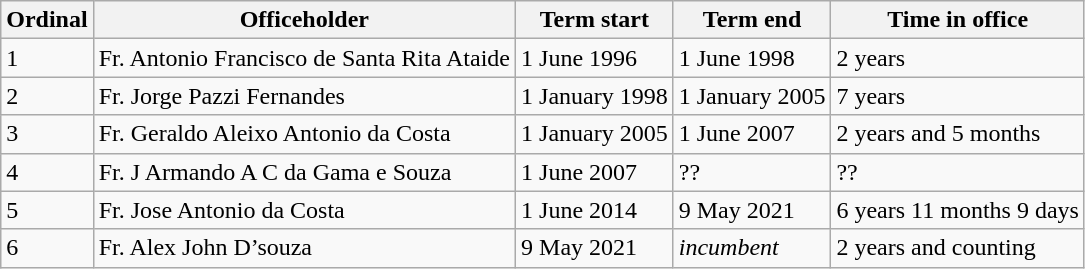<table class="wikitable sortable">
<tr>
<th>Ordinal</th>
<th>Officeholder</th>
<th>Term start</th>
<th>Term end</th>
<th>Time in office</th>
</tr>
<tr>
<td>1</td>
<td>Fr. Antonio Francisco de Santa Rita Ataide</td>
<td>1 June 1996</td>
<td>1 June 1998</td>
<td>2 years</td>
</tr>
<tr>
<td>2</td>
<td>Fr. Jorge Pazzi Fernandes</td>
<td>1 January 1998</td>
<td>1 January 2005</td>
<td>7 years</td>
</tr>
<tr>
<td>3</td>
<td>Fr. Geraldo Aleixo Antonio da Costa</td>
<td>1 January 2005</td>
<td>1 June 2007</td>
<td>2 years and 5 months</td>
</tr>
<tr>
<td>4</td>
<td>Fr. J Armando A C da Gama e Souza</td>
<td>1 June 2007</td>
<td>??</td>
<td>??</td>
</tr>
<tr>
<td>5</td>
<td>Fr. Jose Antonio da Costa</td>
<td>1 June 2014</td>
<td>9 May 2021</td>
<td>6 years 11 months 9 days</td>
</tr>
<tr>
<td>6</td>
<td>Fr. Alex John D’souza</td>
<td>9 May 2021</td>
<td><em>incumbent</em></td>
<td>2 years and counting</td>
</tr>
</table>
